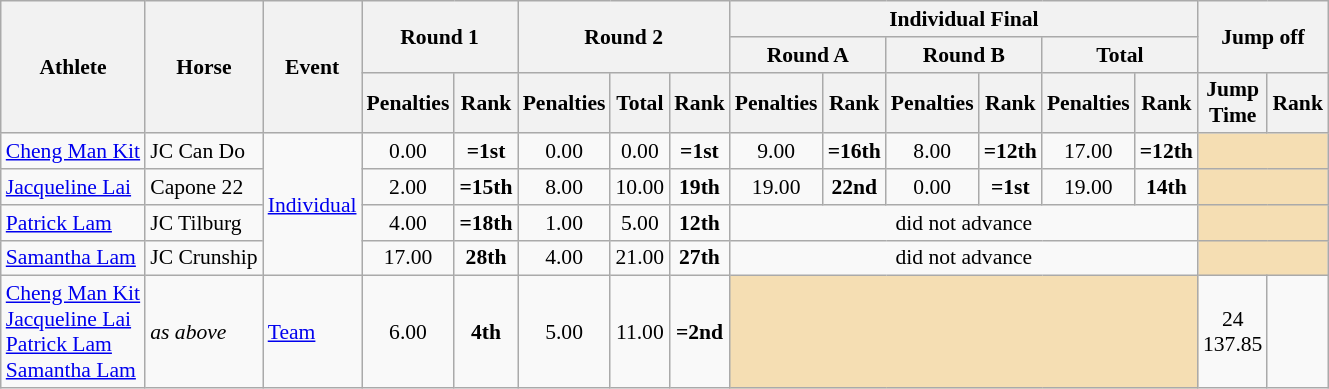<table class=wikitable style="font-size:90%">
<tr>
<th rowspan=3>Athlete</th>
<th rowspan=3>Horse</th>
<th rowspan=3>Event</th>
<th colspan=2 rowspan=2>Round 1</th>
<th colspan=3 rowspan=2>Round 2</th>
<th colspan=6>Individual Final</th>
<th colspan=3 rowspan=2>Jump off</th>
</tr>
<tr>
<th colspan=2>Round A</th>
<th colspan=2>Round B</th>
<th colspan=2>Total</th>
</tr>
<tr>
<th>Penalties</th>
<th>Rank</th>
<th>Penalties</th>
<th>Total</th>
<th>Rank</th>
<th>Penalties</th>
<th>Rank</th>
<th>Penalties</th>
<th>Rank</th>
<th>Penalties</th>
<th>Rank</th>
<th>Jump<br>Time</th>
<th>Rank</th>
</tr>
<tr>
<td><a href='#'>Cheng Man Kit</a></td>
<td>JC Can Do</td>
<td rowspan=4><a href='#'>Individual</a></td>
<td align=center>0.00</td>
<td align=center><strong>=1st</strong></td>
<td align=center>0.00</td>
<td align=center>0.00</td>
<td align=center><strong>=1st</strong></td>
<td align=center>9.00</td>
<td align=center><strong>=16th</strong></td>
<td align=center>8.00</td>
<td align=center><strong>=12th</strong></td>
<td align=center>17.00</td>
<td align=center><strong>=12th</strong></td>
<td colspan="2" style="background:wheat;"></td>
</tr>
<tr>
<td><a href='#'>Jacqueline Lai</a></td>
<td>Capone 22</td>
<td align=center>2.00</td>
<td align=center><strong>=15th</strong></td>
<td align=center>8.00</td>
<td align=center>10.00</td>
<td align=center><strong>19th</strong></td>
<td align=center>19.00</td>
<td align=center><strong>22nd</strong></td>
<td align=center>0.00</td>
<td align=center><strong>=1st</strong></td>
<td align=center>19.00</td>
<td align=center><strong>14th</strong></td>
<td colspan="2" style="background:wheat;"></td>
</tr>
<tr>
<td><a href='#'>Patrick Lam</a></td>
<td>JC Tilburg</td>
<td align=center>4.00</td>
<td align=center><strong>=18th</strong></td>
<td align=center>1.00</td>
<td align=center>5.00</td>
<td align=center><strong>12th</strong></td>
<td align=center colspan=6>did not advance</td>
<td colspan="2" style="background:wheat;"></td>
</tr>
<tr>
<td><a href='#'>Samantha Lam</a></td>
<td>JC Crunship</td>
<td align=center>17.00</td>
<td align=center><strong>28th</strong></td>
<td align=center>4.00</td>
<td align=center>21.00</td>
<td align=center><strong>27th</strong></td>
<td align=center colspan=6>did not advance</td>
<td colspan="2" style="background:wheat;"></td>
</tr>
<tr>
<td><a href='#'>Cheng Man Kit</a><br><a href='#'>Jacqueline Lai</a><br><a href='#'>Patrick Lam</a><br><a href='#'>Samantha Lam</a></td>
<td><em>as above</em></td>
<td><a href='#'>Team</a></td>
<td align=center>6.00</td>
<td align=center><strong>4th</strong></td>
<td align=center>5.00</td>
<td align=center>11.00</td>
<td align=center><strong>=2nd</strong></td>
<td colspan="6" style="background:wheat;"></td>
<td align=center>24<br>137.85</td>
<td align=center></td>
</tr>
</table>
